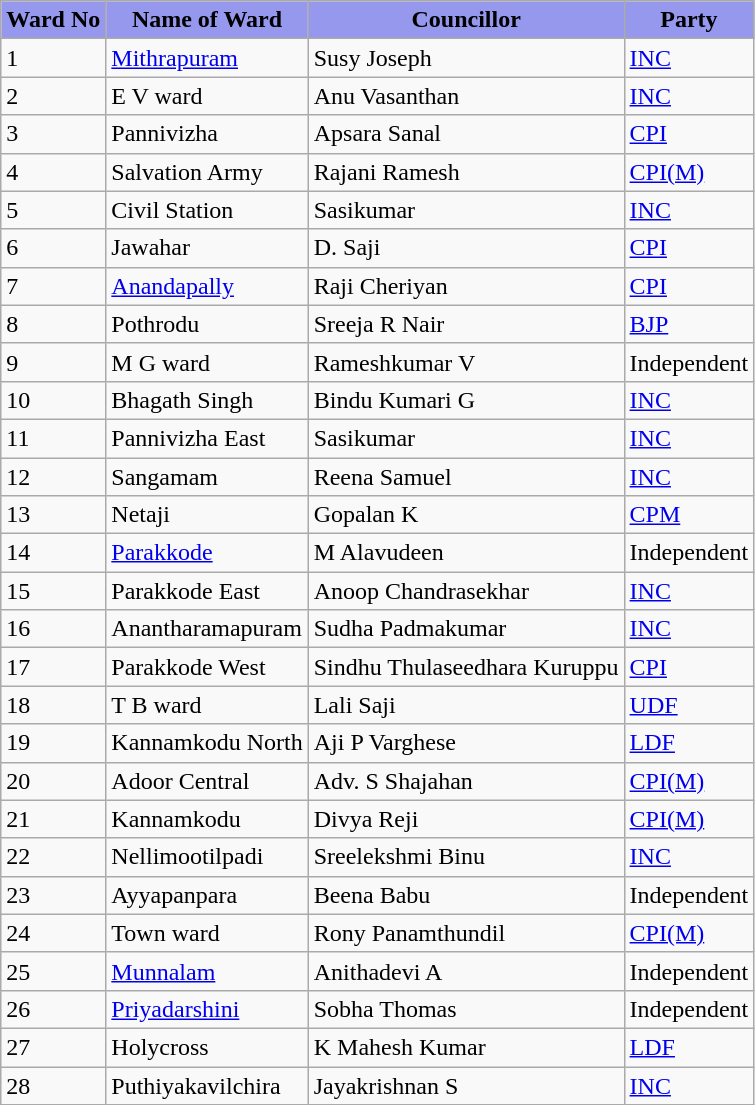<table class="wikitable">
<tr>
<th style="font-weight:bold; background-color:#9698ed;">Ward No</th>
<th style="font-weight:bold; background-color:#9698ed;">Name of Ward</th>
<th style="font-weight:bold; background-color:#9698ed;">Councillor</th>
<th style="font-weight:bold; background-color:#9698ed;">Party</th>
</tr>
<tr>
<td>1</td>
<td><a href='#'>Mithrapuram</a></td>
<td>Susy Joseph</td>
<td><a href='#'>INC</a></td>
</tr>
<tr>
<td>2</td>
<td>E V ward</td>
<td>Anu Vasanthan</td>
<td><a href='#'>INC</a></td>
</tr>
<tr>
<td>3</td>
<td>Pannivizha</td>
<td>Apsara Sanal</td>
<td><a href='#'>CPI</a></td>
</tr>
<tr>
<td>4</td>
<td>Salvation Army</td>
<td>Rajani Ramesh</td>
<td><a href='#'>CPI(M)</a></td>
</tr>
<tr>
<td>5</td>
<td>Civil Station</td>
<td>Sasikumar</td>
<td><a href='#'>INC</a></td>
</tr>
<tr>
<td>6</td>
<td>Jawahar</td>
<td>D. Saji</td>
<td><a href='#'>CPI</a></td>
</tr>
<tr>
<td>7</td>
<td><a href='#'>Anandapally</a></td>
<td>Raji Cheriyan</td>
<td><a href='#'>CPI</a></td>
</tr>
<tr>
<td>8</td>
<td>Pothrodu</td>
<td>Sreeja R Nair</td>
<td><a href='#'>BJP</a></td>
</tr>
<tr>
<td>9</td>
<td>M G ward</td>
<td>Rameshkumar V</td>
<td>Independent</td>
</tr>
<tr>
<td>10</td>
<td>Bhagath Singh</td>
<td>Bindu Kumari G</td>
<td><a href='#'>INC</a></td>
</tr>
<tr>
<td>11</td>
<td>Pannivizha East</td>
<td>Sasikumar</td>
<td><a href='#'>INC</a></td>
</tr>
<tr>
<td>12</td>
<td>Sangamam</td>
<td>Reena Samuel</td>
<td><a href='#'>INC</a></td>
</tr>
<tr>
<td>13</td>
<td>Netaji</td>
<td>Gopalan K</td>
<td><a href='#'>CPM</a></td>
</tr>
<tr>
<td>14</td>
<td><a href='#'>Parakkode</a></td>
<td>M Alavudeen</td>
<td>Independent</td>
</tr>
<tr>
<td>15</td>
<td>Parakkode East</td>
<td>Anoop Chandrasekhar</td>
<td><a href='#'>INC</a></td>
</tr>
<tr>
<td>16</td>
<td>Anantharamapuram</td>
<td>Sudha Padmakumar</td>
<td><a href='#'>INC</a></td>
</tr>
<tr>
<td>17</td>
<td>Parakkode West</td>
<td>Sindhu Thulaseedhara Kuruppu</td>
<td><a href='#'>CPI</a></td>
</tr>
<tr>
<td>18</td>
<td>T B ward</td>
<td>Lali Saji</td>
<td><a href='#'>UDF</a></td>
</tr>
<tr>
<td>19</td>
<td>Kannamkodu North</td>
<td>Aji P Varghese</td>
<td><a href='#'>LDF</a></td>
</tr>
<tr>
<td>20</td>
<td>Adoor Central</td>
<td>Adv. S Shajahan</td>
<td><a href='#'>CPI(M)</a></td>
</tr>
<tr>
<td>21</td>
<td>Kannamkodu</td>
<td>Divya Reji</td>
<td><a href='#'>CPI(M)</a></td>
</tr>
<tr>
<td>22</td>
<td>Nellimootilpadi</td>
<td>Sreelekshmi Binu</td>
<td><a href='#'>INC</a></td>
</tr>
<tr>
<td>23</td>
<td>Ayyapanpara</td>
<td>Beena Babu</td>
<td>Independent</td>
</tr>
<tr>
<td>24</td>
<td>Town ward</td>
<td>Rony Panamthundil</td>
<td><a href='#'>CPI(M)</a></td>
</tr>
<tr>
<td>25</td>
<td><a href='#'>Munnalam</a></td>
<td>Anithadevi A</td>
<td>Independent</td>
</tr>
<tr>
<td>26</td>
<td><a href='#'>Priyadarshini</a></td>
<td>Sobha Thomas</td>
<td>Independent</td>
</tr>
<tr>
<td>27</td>
<td>Holycross</td>
<td>K Mahesh Kumar</td>
<td><a href='#'>LDF</a></td>
</tr>
<tr>
<td>28</td>
<td>Puthiyakavilchira</td>
<td>Jayakrishnan S</td>
<td><a href='#'>INC</a></td>
</tr>
</table>
